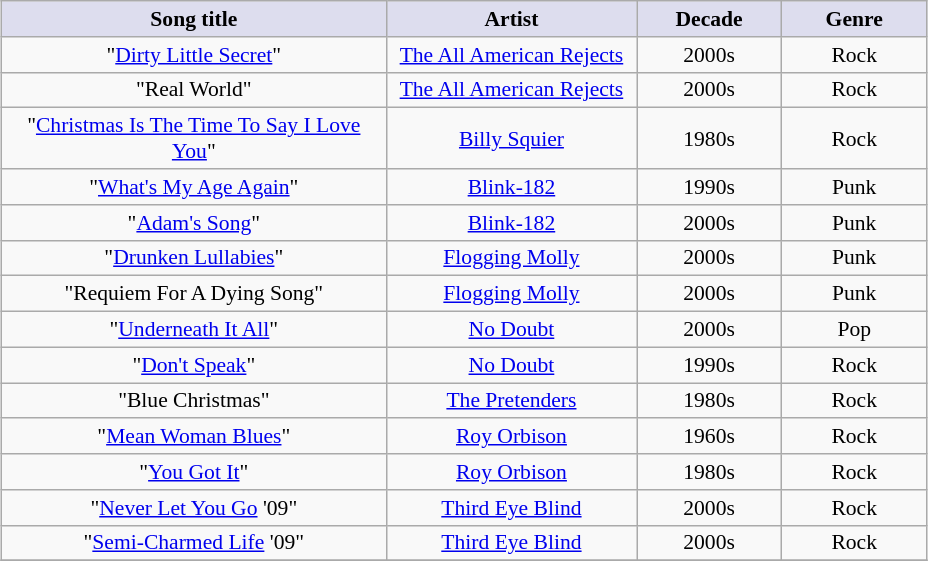<table class="wikitable sortable" style="font-size:90%; text-align:center; margin: 5px;">
<tr>
<th style="background:#dde; width:250px;">Song title</th>
<th style="background:#dde; width:160px;">Artist</th>
<th style="background:#dde; width:90px;">Decade</th>
<th style="background:#dde; width:90px;">Genre</th>
</tr>
<tr>
<td>"<a href='#'>Dirty Little Secret</a>"</td>
<td><a href='#'>The All American Rejects</a></td>
<td>2000s</td>
<td>Rock</td>
</tr>
<tr>
<td>"Real World"</td>
<td><a href='#'>The All American Rejects</a></td>
<td>2000s</td>
<td>Rock</td>
</tr>
<tr>
<td>"<a href='#'>Christmas Is The Time To Say I Love You</a>"</td>
<td><a href='#'>Billy Squier</a></td>
<td>1980s</td>
<td>Rock</td>
</tr>
<tr>
<td>"<a href='#'>What's My Age Again</a>"</td>
<td><a href='#'>Blink-182</a></td>
<td>1990s</td>
<td>Punk</td>
</tr>
<tr>
<td>"<a href='#'>Adam's Song</a>"</td>
<td><a href='#'>Blink-182</a></td>
<td>2000s</td>
<td>Punk</td>
</tr>
<tr>
<td>"<a href='#'>Drunken Lullabies</a>"</td>
<td><a href='#'>Flogging Molly</a></td>
<td>2000s</td>
<td>Punk</td>
</tr>
<tr>
<td>"Requiem For A Dying Song"</td>
<td><a href='#'>Flogging Molly</a></td>
<td>2000s</td>
<td>Punk</td>
</tr>
<tr>
<td>"<a href='#'>Underneath It All</a>"</td>
<td><a href='#'>No Doubt</a></td>
<td>2000s</td>
<td>Pop</td>
</tr>
<tr>
<td>"<a href='#'>Don't Speak</a>"</td>
<td><a href='#'>No Doubt</a></td>
<td>1990s</td>
<td>Rock</td>
</tr>
<tr>
<td>"Blue Christmas"</td>
<td><a href='#'>The Pretenders</a></td>
<td>1980s</td>
<td>Rock</td>
</tr>
<tr>
<td>"<a href='#'>Mean Woman Blues</a>"</td>
<td><a href='#'>Roy Orbison</a></td>
<td>1960s</td>
<td>Rock</td>
</tr>
<tr>
<td>"<a href='#'>You Got It</a>"</td>
<td><a href='#'>Roy Orbison</a></td>
<td>1980s</td>
<td>Rock</td>
</tr>
<tr>
<td>"<a href='#'>Never Let You Go</a> '09"</td>
<td><a href='#'>Third Eye Blind</a></td>
<td>2000s</td>
<td>Rock</td>
</tr>
<tr>
<td>"<a href='#'>Semi-Charmed Life</a> '09"</td>
<td><a href='#'>Third Eye Blind</a></td>
<td>2000s</td>
<td>Rock</td>
</tr>
<tr>
</tr>
</table>
